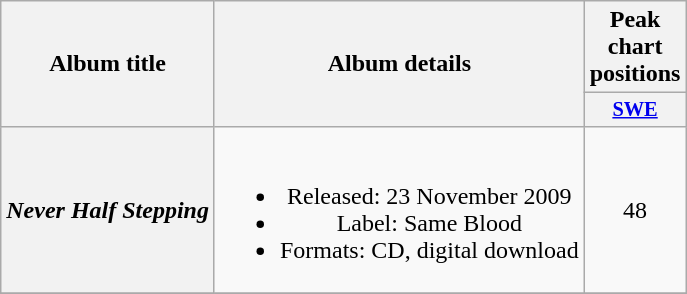<table class="wikitable plainrowheaders" style="text-align:center;">
<tr>
<th scope="col" rowspan="2">Album title</th>
<th scope="col" rowspan="2">Album details</th>
<th scope="col" colspan="1">Peak chart positions</th>
</tr>
<tr>
<th scope="col" style="width:3em;font-size:85%;"><a href='#'>SWE</a><br></th>
</tr>
<tr>
<th scope="row"><em>Never Half Stepping</em></th>
<td><br><ul><li>Released: 23 November 2009</li><li>Label: Same Blood</li><li>Formats: CD, digital download</li></ul></td>
<td>48</td>
</tr>
<tr>
</tr>
</table>
